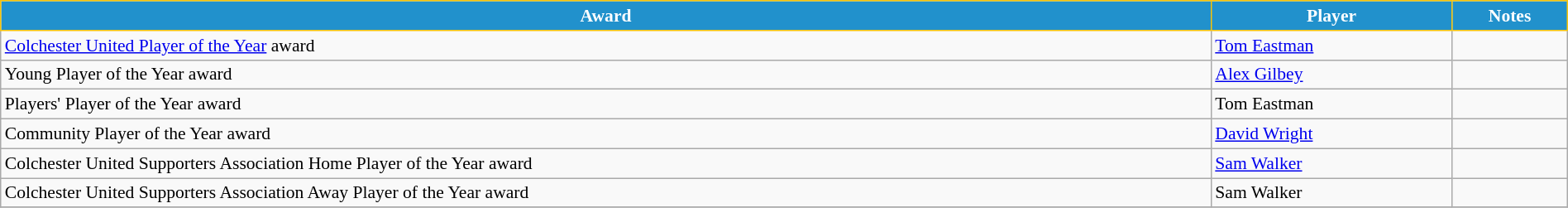<table class="wikitable" style="text-align:center; font-size:90%; width:100%;">
<tr>
<th style="background:#2191CC; color:white; border:1px solid #F7C408; text-align:center;">Award</th>
<th style="background:#2191CC; color:white; border:1px solid #F7C408; text-align:center;">Player</th>
<th style="background:#2191CC; color:white; border:1px solid #F7C408; text-align:center;">Notes</th>
</tr>
<tr>
<td align="left"><a href='#'>Colchester United Player of the Year</a> award</td>
<td align="left"> <a href='#'>Tom Eastman</a></td>
<td align="left"></td>
</tr>
<tr>
<td align="left">Young Player of the Year award</td>
<td align="left"> <a href='#'>Alex Gilbey</a></td>
<td align="left"></td>
</tr>
<tr>
<td align="left">Players' Player of the Year award</td>
<td align="left"> Tom Eastman</td>
<td align="left"></td>
</tr>
<tr>
<td align="left">Community Player of the Year award</td>
<td align="left"> <a href='#'>David Wright</a></td>
<td align="left"></td>
</tr>
<tr>
<td align="left">Colchester United Supporters Association Home Player of the Year award</td>
<td align="left"> <a href='#'>Sam Walker</a></td>
<td align="left"></td>
</tr>
<tr>
<td align="left">Colchester United Supporters Association Away Player of the Year award</td>
<td align="left"> Sam Walker</td>
<td align="left"></td>
</tr>
<tr>
</tr>
</table>
